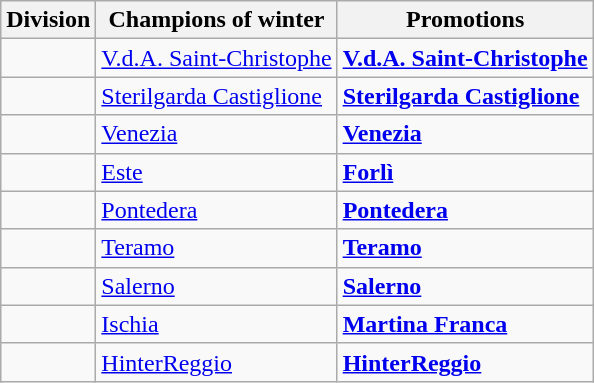<table class="wikitable">
<tr>
<th>Division</th>
<th>Champions of winter</th>
<th>Promotions</th>
</tr>
<tr>
<td></td>
<td><a href='#'>V.d.A. Saint-Christophe</a></td>
<td><strong><a href='#'>V.d.A. Saint-Christophe</a></strong></td>
</tr>
<tr>
<td></td>
<td><a href='#'>Sterilgarda Castiglione</a></td>
<td><strong><a href='#'>Sterilgarda Castiglione</a></strong></td>
</tr>
<tr>
<td></td>
<td><a href='#'>Venezia</a></td>
<td><strong><a href='#'>Venezia</a></strong></td>
</tr>
<tr>
<td></td>
<td><a href='#'>Este</a></td>
<td><strong><a href='#'>Forlì</a></strong></td>
</tr>
<tr>
<td></td>
<td><a href='#'>Pontedera</a></td>
<td><strong><a href='#'>Pontedera</a></strong></td>
</tr>
<tr>
<td></td>
<td><a href='#'>Teramo</a></td>
<td><strong><a href='#'>Teramo</a></strong></td>
</tr>
<tr>
<td></td>
<td><a href='#'>Salerno</a></td>
<td><strong><a href='#'>Salerno</a></strong></td>
</tr>
<tr>
<td></td>
<td><a href='#'>Ischia</a></td>
<td><strong><a href='#'>Martina Franca</a></strong></td>
</tr>
<tr>
<td></td>
<td><a href='#'>HinterReggio</a></td>
<td><strong><a href='#'>HinterReggio</a></strong></td>
</tr>
</table>
